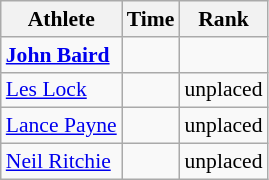<table class=wikitable style="font-size:90%;">
<tr>
<th>Athlete</th>
<th>Time</th>
<th>Rank</th>
</tr>
<tr align=center>
<td align=left><strong><a href='#'>John Baird</a></strong></td>
<td></td>
<td></td>
</tr>
<tr align=center>
<td align=left><a href='#'>Les Lock</a></td>
<td></td>
<td>unplaced</td>
</tr>
<tr align=center>
<td align=left><a href='#'>Lance Payne</a></td>
<td></td>
<td>unplaced</td>
</tr>
<tr align=center>
<td align=left><a href='#'>Neil Ritchie</a></td>
<td></td>
<td>unplaced</td>
</tr>
</table>
